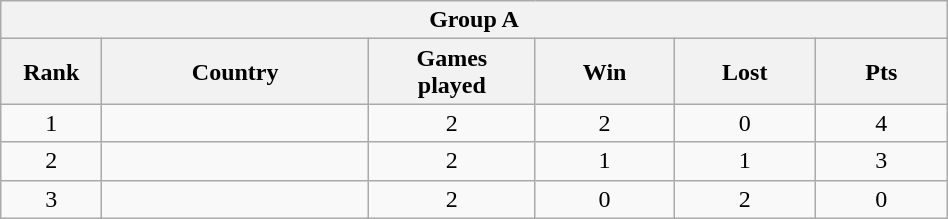<table class="wikitable" style= "text-align: center; Width:50%">
<tr>
<th colspan= 6>Group A</th>
</tr>
<tr>
<th width=2%>Rank</th>
<th width=10%>Country</th>
<th width=5%>Games <br> played</th>
<th width=5%>Win</th>
<th width=5%>Lost</th>
<th width=5%>Pts</th>
</tr>
<tr>
<td>1</td>
<td style= "text-align: left"></td>
<td>2</td>
<td>2</td>
<td>0</td>
<td>4</td>
</tr>
<tr>
<td>2</td>
<td style= "text-align: left"></td>
<td>2</td>
<td>1</td>
<td>1</td>
<td>3</td>
</tr>
<tr>
<td>3</td>
<td style= "text-align: left"></td>
<td>2</td>
<td>0</td>
<td>2</td>
<td>0</td>
</tr>
</table>
